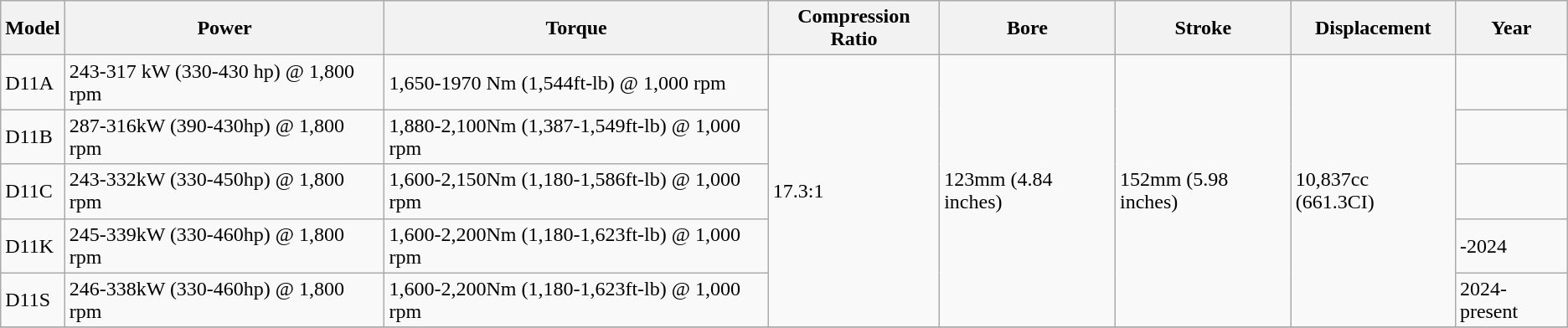<table class="wikitable">
<tr>
<th>Model</th>
<th>Power</th>
<th>Torque</th>
<th>Compression Ratio</th>
<th>Bore</th>
<th>Stroke</th>
<th>Displacement</th>
<th>Year</th>
</tr>
<tr>
<td>D11A</td>
<td>243-317 kW (330-430 hp) @ 1,800 rpm</td>
<td>1,650-1970 Nm (1,544ft-lb) @ 1,000 rpm</td>
<td rowspan="5">17.3:1</td>
<td rowspan="5">123mm (4.84 inches)</td>
<td rowspan="5">152mm (5.98 inches)</td>
<td rowspan="5">10,837cc (661.3CI)</td>
<td></td>
</tr>
<tr>
<td>D11B</td>
<td>287-316kW (390-430hp) @ 1,800 rpm</td>
<td>1,880-2,100Nm (1,387-1,549ft-lb) @ 1,000 rpm</td>
<td></td>
</tr>
<tr>
<td>D11C</td>
<td>243-332kW (330-450hp) @ 1,800 rpm</td>
<td>1,600-2,150Nm (1,180-1,586ft-lb) @ 1,000 rpm</td>
<td></td>
</tr>
<tr>
<td>D11K</td>
<td>245-339kW (330-460hp) @ 1,800 rpm</td>
<td>1,600-2,200Nm (1,180-1,623ft-lb) @ 1,000 rpm</td>
<td>-2024</td>
</tr>
<tr>
<td>D11S</td>
<td>246-338kW (330-460hp) @ 1,800 rpm</td>
<td>1,600-2,200Nm (1,180-1,623ft-lb) @ 1,000 rpm</td>
<td>2024-present</td>
</tr>
<tr>
</tr>
</table>
